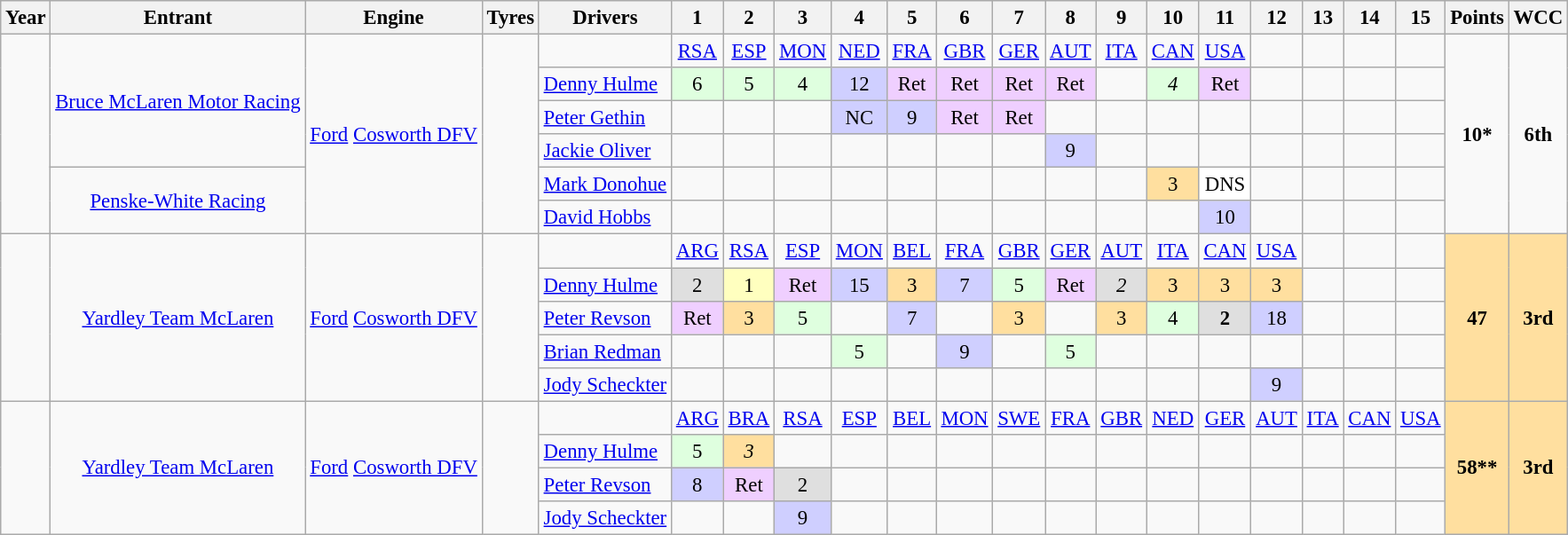<table class="wikitable" style="text-align:center; font-size:95%">
<tr>
<th>Year</th>
<th>Entrant</th>
<th>Engine</th>
<th>Tyres</th>
<th>Drivers</th>
<th>1</th>
<th>2</th>
<th>3</th>
<th>4</th>
<th>5</th>
<th>6</th>
<th>7</th>
<th>8</th>
<th>9</th>
<th>10</th>
<th>11</th>
<th>12</th>
<th>13</th>
<th>14</th>
<th>15</th>
<th>Points</th>
<th>WCC</th>
</tr>
<tr>
<td rowspan="6"></td>
<td rowspan="4"><a href='#'>Bruce McLaren Motor Racing</a></td>
<td rowspan="6"><a href='#'>Ford</a> <a href='#'>Cosworth DFV</a></td>
<td rowspan="6"></td>
<td></td>
<td><a href='#'>RSA</a></td>
<td><a href='#'>ESP</a></td>
<td><a href='#'>MON</a></td>
<td><a href='#'>NED</a></td>
<td><a href='#'>FRA</a></td>
<td><a href='#'>GBR</a></td>
<td><a href='#'>GER</a></td>
<td><a href='#'>AUT</a></td>
<td><a href='#'>ITA</a></td>
<td><a href='#'>CAN</a></td>
<td><a href='#'>USA</a></td>
<td></td>
<td></td>
<td></td>
<td></td>
<td rowspan="6"><strong>10*</strong></td>
<td rowspan="6"><strong>6th</strong></td>
</tr>
<tr>
<td align="left"> <a href='#'>Denny Hulme</a></td>
<td style="background:#DFFFDF;">6</td>
<td style="background:#DFFFDF;">5</td>
<td style="background:#DFFFDF;">4</td>
<td style="background:#CFCFFF;">12</td>
<td style="background:#EFCFFF;">Ret</td>
<td style="background:#EFCFFF;">Ret</td>
<td style="background:#EFCFFF;">Ret</td>
<td style="background:#EFCFFF;">Ret</td>
<td></td>
<td style="background:#DFFFDF;"><em>4</em></td>
<td style="background:#EFCFFF;">Ret</td>
<td></td>
<td></td>
<td></td>
<td></td>
</tr>
<tr>
<td align="left"> <a href='#'>Peter Gethin</a></td>
<td></td>
<td></td>
<td></td>
<td style="background:#CFCFFF;">NC</td>
<td style="background:#CFCFFF;">9</td>
<td style="background:#EFCFFF;">Ret</td>
<td style="background:#EFCFFF;">Ret</td>
<td></td>
<td></td>
<td></td>
<td></td>
<td></td>
<td></td>
<td></td>
<td></td>
</tr>
<tr>
<td align="left"> <a href='#'>Jackie Oliver</a></td>
<td></td>
<td></td>
<td></td>
<td></td>
<td></td>
<td></td>
<td></td>
<td style="background:#CFCFFF;">9</td>
<td></td>
<td></td>
<td></td>
<td></td>
<td></td>
<td></td>
<td></td>
</tr>
<tr>
<td rowspan="2"><a href='#'>Penske-White Racing</a></td>
<td align="left"> <a href='#'>Mark Donohue</a></td>
<td></td>
<td></td>
<td></td>
<td></td>
<td></td>
<td></td>
<td></td>
<td></td>
<td></td>
<td style="background:#FFDF9F;">3</td>
<td style="background:#FFFFFF;">DNS</td>
<td></td>
<td></td>
<td></td>
<td></td>
</tr>
<tr>
<td align="left"> <a href='#'>David Hobbs</a></td>
<td></td>
<td></td>
<td></td>
<td></td>
<td></td>
<td></td>
<td></td>
<td></td>
<td></td>
<td></td>
<td style="background:#CFCFFF;">10</td>
<td></td>
<td></td>
<td></td>
<td></td>
</tr>
<tr>
<td rowspan="5"></td>
<td rowspan="5"><a href='#'>Yardley Team McLaren</a></td>
<td rowspan="5"><a href='#'>Ford</a> <a href='#'>Cosworth DFV</a></td>
<td rowspan="5"></td>
<td></td>
<td><a href='#'>ARG</a></td>
<td><a href='#'>RSA</a></td>
<td><a href='#'>ESP</a></td>
<td><a href='#'>MON</a></td>
<td><a href='#'>BEL</a></td>
<td><a href='#'>FRA</a></td>
<td><a href='#'>GBR</a></td>
<td><a href='#'>GER</a></td>
<td><a href='#'>AUT</a></td>
<td><a href='#'>ITA</a></td>
<td><a href='#'>CAN</a></td>
<td><a href='#'>USA</a></td>
<td></td>
<td></td>
<td></td>
<td rowspan=5 style="background:#ffdf9f;"><strong>47</strong></td>
<td rowspan=5 style="background:#ffdf9f;"><strong>3rd</strong></td>
</tr>
<tr>
<td align="left"> <a href='#'>Denny Hulme</a></td>
<td style="background:#DFDFDF;">2</td>
<td style="background:#FFFFBF;">1</td>
<td style="background:#EFCFFF;">Ret</td>
<td style="background:#CFCFFF;">15</td>
<td style="background:#FFDF9F;">3</td>
<td style="background:#CFCFFF;">7</td>
<td style="background:#DFFFDF;">5</td>
<td style="background:#EFCFFF;">Ret</td>
<td style="background:#DFDFDF;"><em>2</em></td>
<td style="background:#FFDF9F;">3</td>
<td style="background:#FFDF9F;">3</td>
<td style="background:#FFDF9F;">3</td>
<td></td>
<td></td>
<td></td>
</tr>
<tr>
<td align="left"> <a href='#'>Peter Revson</a></td>
<td style="background:#EFCFFF;">Ret</td>
<td style="background:#FFDF9F;">3</td>
<td style="background:#DFFFDF;">5</td>
<td></td>
<td style="background:#CFCFFF;">7</td>
<td></td>
<td style="background:#FFDF9F;">3</td>
<td></td>
<td style="background:#FFDF9F;">3</td>
<td style="background:#DFFFDF;">4</td>
<td style="background:#DFDFDF;"><strong>2</strong></td>
<td style="background:#CFCFFF;">18</td>
<td></td>
<td></td>
<td></td>
</tr>
<tr>
<td align="left"> <a href='#'>Brian Redman</a></td>
<td></td>
<td></td>
<td></td>
<td style="background:#DFFFDF;">5</td>
<td></td>
<td style="background:#CFCFFF;">9</td>
<td></td>
<td style="background:#DFFFDF;">5</td>
<td></td>
<td></td>
<td></td>
<td></td>
<td></td>
<td></td>
<td></td>
</tr>
<tr>
<td align="left"> <a href='#'>Jody Scheckter</a></td>
<td></td>
<td></td>
<td></td>
<td></td>
<td></td>
<td></td>
<td></td>
<td></td>
<td></td>
<td></td>
<td></td>
<td style="background:#CFCFFF;">9</td>
<td></td>
<td></td>
<td></td>
</tr>
<tr>
<td rowspan="4"></td>
<td rowspan="4"><a href='#'>Yardley Team McLaren</a></td>
<td rowspan="4"><a href='#'>Ford</a> <a href='#'>Cosworth DFV</a></td>
<td rowspan="4"></td>
<td></td>
<td><a href='#'>ARG</a></td>
<td><a href='#'>BRA</a></td>
<td><a href='#'>RSA</a></td>
<td><a href='#'>ESP</a></td>
<td><a href='#'>BEL</a></td>
<td><a href='#'>MON</a></td>
<td><a href='#'>SWE</a></td>
<td><a href='#'>FRA</a></td>
<td><a href='#'>GBR</a></td>
<td><a href='#'>NED</a></td>
<td><a href='#'>GER</a></td>
<td><a href='#'>AUT</a></td>
<td><a href='#'>ITA</a></td>
<td><a href='#'>CAN</a></td>
<td><a href='#'>USA</a></td>
<td rowspan=4 style="background:#ffdf9f;"><strong>58**</strong></td>
<td rowspan=4 style="background:#ffdf9f;"><strong>3rd</strong></td>
</tr>
<tr>
<td align="left"> <a href='#'>Denny Hulme</a></td>
<td style="background:#DFFFDF;">5</td>
<td style="background:#FFDF9F;"><em>3</em></td>
<td></td>
<td></td>
<td></td>
<td></td>
<td></td>
<td></td>
<td></td>
<td></td>
<td></td>
<td></td>
<td></td>
<td></td>
<td></td>
</tr>
<tr>
<td align="left"> <a href='#'>Peter Revson</a></td>
<td style="background:#CFCFFF;">8</td>
<td style="background:#EFCFFF;">Ret</td>
<td style="background:#DFDFDF;">2</td>
<td></td>
<td></td>
<td></td>
<td></td>
<td></td>
<td></td>
<td></td>
<td></td>
<td></td>
<td></td>
<td></td>
<td></td>
</tr>
<tr>
<td align="left"> <a href='#'>Jody Scheckter</a></td>
<td></td>
<td></td>
<td style="background:#CFCFFF;">9</td>
<td></td>
<td></td>
<td></td>
<td></td>
<td></td>
<td></td>
<td></td>
<td></td>
<td></td>
<td></td>
<td></td>
<td></td>
</tr>
</table>
